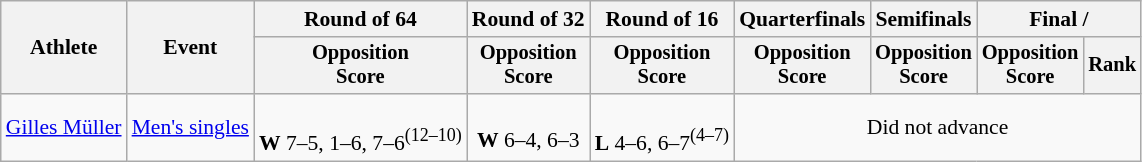<table class=wikitable style="font-size:90%">
<tr>
<th rowspan="2">Athlete</th>
<th rowspan="2">Event</th>
<th>Round of 64</th>
<th>Round of 32</th>
<th>Round of 16</th>
<th>Quarterfinals</th>
<th>Semifinals</th>
<th colspan=2>Final / </th>
</tr>
<tr style="font-size:95%">
<th>Opposition<br>Score</th>
<th>Opposition<br>Score</th>
<th>Opposition<br>Score</th>
<th>Opposition<br>Score</th>
<th>Opposition<br>Score</th>
<th>Opposition<br>Score</th>
<th>Rank</th>
</tr>
<tr align=center>
<td align=left><a href='#'>Gilles Müller</a></td>
<td align=left><a href='#'>Men's singles</a></td>
<td><br><strong>W</strong> 7–5, 1–6, 7–6<sup>(12–10)</sup></td>
<td><br><strong>W</strong> 6–4, 6–3</td>
<td><br><strong>L</strong> 4–6, 6–7<sup>(4–7)</sup></td>
<td colspan=4>Did not advance</td>
</tr>
</table>
